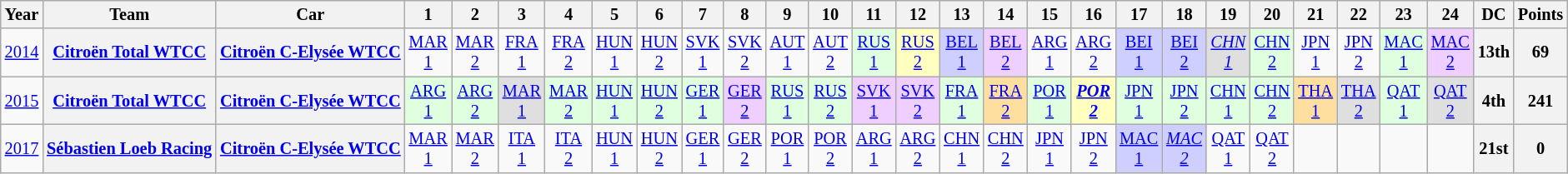<table class="wikitable" style="text-align:center; font-size:85%">
<tr>
<th>Year</th>
<th>Team</th>
<th>Car</th>
<th>1</th>
<th>2</th>
<th>3</th>
<th>4</th>
<th>5</th>
<th>6</th>
<th>7</th>
<th>8</th>
<th>9</th>
<th>10</th>
<th>11</th>
<th>12</th>
<th>13</th>
<th>14</th>
<th>15</th>
<th>16</th>
<th>17</th>
<th>18</th>
<th>19</th>
<th>20</th>
<th>21</th>
<th>22</th>
<th>23</th>
<th>24</th>
<th>DC</th>
<th>Points</th>
</tr>
<tr>
<td><a href='#'>2014</a></td>
<th nowrap><a href='#'>Citroën Total WTCC</a></th>
<th nowrap><a href='#'>Citroën C-Elysée WTCC</a></th>
<td><a href='#'>MAR<br>1</a></td>
<td><a href='#'>MAR<br>2</a></td>
<td><a href='#'>FRA<br>1</a></td>
<td><a href='#'>FRA<br>2</a></td>
<td><a href='#'>HUN<br>1</a></td>
<td><a href='#'>HUN<br>2</a></td>
<td><a href='#'>SVK<br>1</a></td>
<td><a href='#'>SVK<br>2</a></td>
<td><a href='#'>AUT<br>1</a></td>
<td><a href='#'>AUT<br>2</a></td>
<td style="background:#DFFFDF;"><a href='#'>RUS<br>1</a><br></td>
<td style="background:#FFFFBF;"><a href='#'>RUS<br>2</a><br></td>
<td style="background:#CFCFFF;"><a href='#'>BEL<br>1</a><br></td>
<td style="background:#EFCFFF;"><a href='#'>BEL<br>2</a><br></td>
<td><a href='#'>ARG<br>1</a></td>
<td><a href='#'>ARG<br>2</a></td>
<td style="background:#CFCFFF;"><a href='#'>BEI<br>1</a><br></td>
<td style="background:#CFCFFF;"><a href='#'>BEI<br>2</a><br></td>
<td style="background:#DFDFDF;"><em><a href='#'>CHN<br>1</a></em><br></td>
<td style="background:#DFFFDF;"><a href='#'>CHN<br>2</a><br></td>
<td><a href='#'>JPN<br>1</a></td>
<td><a href='#'>JPN<br>2</a></td>
<td style="background:#DFFFDF;"><a href='#'>MAC<br>1</a><br></td>
<td style="background:#EFCFFF;"><a href='#'>MAC<br>2</a><br></td>
<th>13th</th>
<th>69</th>
</tr>
<tr>
<td><a href='#'>2015</a></td>
<th nowrap><a href='#'>Citroën Total WTCC</a></th>
<th nowrap><a href='#'>Citroën C-Elysée WTCC</a></th>
<td style="background:#DFFFDF;"><a href='#'>ARG<br>1</a><br></td>
<td style="background:#DFFFDF;"><a href='#'>ARG<br>2</a><br></td>
<td style="background:#DFDFDF;"><a href='#'>MAR<br>1</a><br></td>
<td style="background:#DFFFDF;"><a href='#'>MAR<br>2</a><br></td>
<td style="background:#DFFFDF;"><a href='#'>HUN<br>1</a><br></td>
<td style="background:#DFFFDF;"><a href='#'>HUN<br>2</a><br></td>
<td style="background:#DFFFDF;"><a href='#'>GER<br>1</a><br></td>
<td style="background:#EFCFFF;"><a href='#'>GER<br>2</a><br></td>
<td style="background:#DFFFDF;"><a href='#'>RUS<br>1</a><br></td>
<td style="background:#DFFFDF;"><a href='#'>RUS<br>2</a><br></td>
<td style="background:#EFCFFF;"><a href='#'>SVK<br>1</a><br></td>
<td style="background:#EFCFFF;"><a href='#'>SVK<br>2</a><br></td>
<td style="background:#DFFFDF;"><a href='#'>FRA<br>1</a><br></td>
<td style="background:#FFDF9F;"><a href='#'>FRA<br>2</a><br></td>
<td style="background:#DFFFDF;"><a href='#'>POR<br>1</a><br></td>
<td style="background:#FFFFBF;"><strong><em><a href='#'>POR<br>2</a></em></strong><br></td>
<td style="background:#DFFFDF;"><a href='#'>JPN<br>1</a><br></td>
<td style="background:#DFFFDF;"><a href='#'>JPN<br>2</a><br></td>
<td style="background:#DFFFDF;"><a href='#'>CHN<br>1</a><br></td>
<td style="background:#DFFFDF;"><a href='#'>CHN<br>2</a><br></td>
<td style="background:#FFDF9F;"><a href='#'>THA<br>1</a><br></td>
<td style="background:#DFDFDF;"><a href='#'>THA<br>2</a><br></td>
<td style="background:#DFFFDF;"><a href='#'>QAT<br>1</a><br></td>
<td style="background:#DFDFDF;"><a href='#'>QAT<br>2</a><br></td>
<th>4th</th>
<th>241</th>
</tr>
<tr>
<td><a href='#'>2017</a></td>
<th nowrap><a href='#'>Sébastien Loeb Racing</a></th>
<th nowrap><a href='#'>Citroën C-Elysée WTCC</a></th>
<td><a href='#'>MAR<br>1</a></td>
<td><a href='#'>MAR<br>2</a></td>
<td><a href='#'>ITA<br>1</a></td>
<td><a href='#'>ITA<br>2</a></td>
<td><a href='#'>HUN<br>1</a></td>
<td><a href='#'>HUN<br>2</a></td>
<td><a href='#'>GER<br>1</a></td>
<td><a href='#'>GER<br>2</a></td>
<td><a href='#'>POR<br>1</a></td>
<td><a href='#'>POR<br>2</a></td>
<td><a href='#'>ARG<br>1</a></td>
<td><a href='#'>ARG<br>2</a></td>
<td><a href='#'>CHN<br>1</a></td>
<td><a href='#'>CHN<br>2</a></td>
<td><a href='#'>JPN<br>1</a></td>
<td><a href='#'>JPN<br>2</a></td>
<td style="background:#CFCFFF;"><a href='#'>MAC<br>1</a><br></td>
<td style="background:#CFCFFF;"><em><a href='#'>MAC<br>2</a></em><br></td>
<td><a href='#'>QAT<br>1</a></td>
<td><a href='#'>QAT<br>2</a></td>
<td></td>
<td></td>
<td></td>
<td></td>
<th>21st</th>
<th>0</th>
</tr>
</table>
